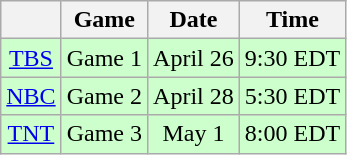<table class="wikitable sortable" style="text-align:center">
<tr>
<th></th>
<th>Game</th>
<th>Date</th>
<th>Time</th>
</tr>
<tr style="background:#cfc;">
<td><a href='#'>TBS</a></td>
<td>Game 1</td>
<td>April 26</td>
<td>9:30 EDT</td>
</tr>
<tr style="background:#cfc;">
<td><a href='#'>NBC</a></td>
<td>Game 2</td>
<td>April 28</td>
<td>5:30 EDT</td>
</tr>
<tr style="background:#cfc;">
<td><a href='#'>TNT</a></td>
<td>Game 3</td>
<td>May 1</td>
<td>8:00 EDT</td>
</tr>
</table>
